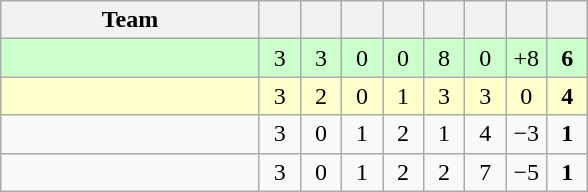<table class="wikitable" style="text-align:center;">
<tr>
<th width=165>Team</th>
<th width=20></th>
<th width=20></th>
<th width=20></th>
<th width=20></th>
<th width=20></th>
<th width=20></th>
<th width=20></th>
<th width=20></th>
</tr>
<tr bgcolor="#ccffcc">
<td align="left"></td>
<td>3</td>
<td>3</td>
<td>0</td>
<td>0</td>
<td>8</td>
<td>0</td>
<td>+8</td>
<td><strong>6</strong></td>
</tr>
<tr bgcolor="#ffffcc">
<td align="left"></td>
<td>3</td>
<td>2</td>
<td>0</td>
<td>1</td>
<td>3</td>
<td>3</td>
<td>0</td>
<td><strong>4</strong></td>
</tr>
<tr>
<td align="left"></td>
<td>3</td>
<td>0</td>
<td>1</td>
<td>2</td>
<td>1</td>
<td>4</td>
<td>−3</td>
<td><strong>1</strong></td>
</tr>
<tr>
<td align="left"></td>
<td>3</td>
<td>0</td>
<td>1</td>
<td>2</td>
<td>2</td>
<td>7</td>
<td>−5</td>
<td><strong>1</strong></td>
</tr>
</table>
